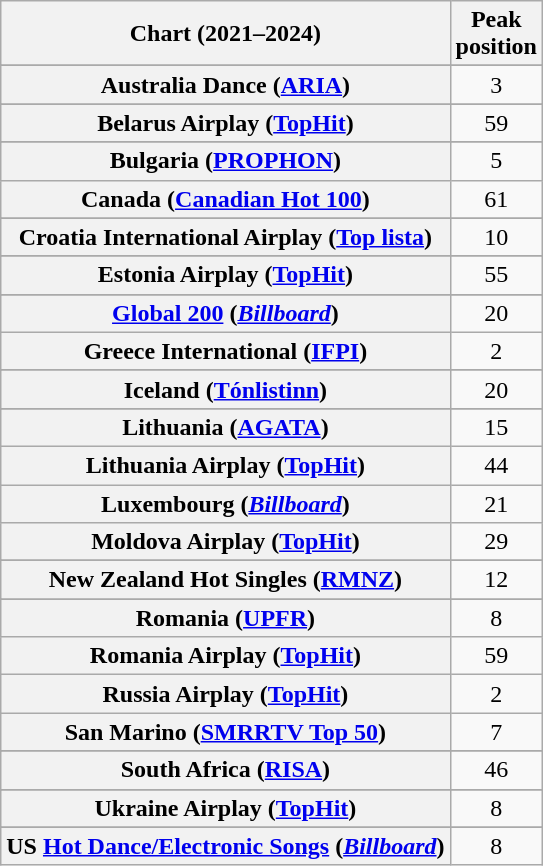<table class="wikitable sortable plainrowheaders" style="text-align:center">
<tr>
<th>Chart (2021–2024)</th>
<th>Peak<br>position</th>
</tr>
<tr>
</tr>
<tr>
<th scope="row">Australia Dance (<a href='#'>ARIA</a>)</th>
<td>3</td>
</tr>
<tr>
</tr>
<tr>
<th scope="row">Belarus Airplay (<a href='#'>TopHit</a>)</th>
<td>59</td>
</tr>
<tr>
</tr>
<tr>
</tr>
<tr>
<th scope="row">Bulgaria (<a href='#'>PROPHON</a>)</th>
<td>5</td>
</tr>
<tr>
<th scope="row">Canada (<a href='#'>Canadian Hot 100</a>)</th>
<td>61</td>
</tr>
<tr>
</tr>
<tr>
<th scope="row">Croatia International Airplay (<a href='#'>Top lista</a>)</th>
<td>10</td>
</tr>
<tr>
</tr>
<tr>
</tr>
<tr>
</tr>
<tr>
<th scope="row">Estonia Airplay (<a href='#'>TopHit</a>)</th>
<td>55</td>
</tr>
<tr>
</tr>
<tr>
</tr>
<tr>
<th scope="row"><a href='#'>Global 200</a> (<em><a href='#'>Billboard</a></em>)</th>
<td>20</td>
</tr>
<tr>
<th scope="row">Greece International (<a href='#'>IFPI</a>)</th>
<td>2</td>
</tr>
<tr>
</tr>
<tr>
</tr>
<tr>
</tr>
<tr>
</tr>
<tr>
<th scope="row">Iceland (<a href='#'>Tónlistinn</a>)</th>
<td>20</td>
</tr>
<tr>
</tr>
<tr>
</tr>
<tr>
<th scope="row">Lithuania (<a href='#'>AGATA</a>)</th>
<td>15</td>
</tr>
<tr>
<th scope="row">Lithuania Airplay (<a href='#'>TopHit</a>)</th>
<td>44</td>
</tr>
<tr>
<th scope="row">Luxembourg (<em><a href='#'>Billboard</a></em>)</th>
<td>21</td>
</tr>
<tr>
<th scope="row">Moldova Airplay (<a href='#'>TopHit</a>)</th>
<td>29</td>
</tr>
<tr>
</tr>
<tr>
</tr>
<tr>
<th scope="row">New Zealand Hot Singles (<a href='#'>RMNZ</a>)</th>
<td>12</td>
</tr>
<tr>
</tr>
<tr>
</tr>
<tr>
</tr>
<tr>
</tr>
<tr>
<th scope="row">Romania (<a href='#'>UPFR</a>)</th>
<td>8</td>
</tr>
<tr>
<th scope="row">Romania Airplay (<a href='#'>TopHit</a>)</th>
<td>59</td>
</tr>
<tr>
<th scope="row">Russia Airplay (<a href='#'>TopHit</a>)</th>
<td>2</td>
</tr>
<tr>
<th scope="row">San Marino (<a href='#'>SMRRTV Top 50</a>)</th>
<td>7</td>
</tr>
<tr>
</tr>
<tr>
</tr>
<tr>
<th scope="row">South Africa (<a href='#'>RISA</a>)</th>
<td>46</td>
</tr>
<tr>
</tr>
<tr>
</tr>
<tr>
</tr>
<tr>
<th scope="row">Ukraine Airplay (<a href='#'>TopHit</a>)</th>
<td>8</td>
</tr>
<tr>
</tr>
<tr>
</tr>
<tr>
</tr>
<tr>
<th scope="row">US <a href='#'>Hot Dance/Electronic Songs</a> (<em><a href='#'>Billboard</a></em>)</th>
<td>8</td>
</tr>
</table>
